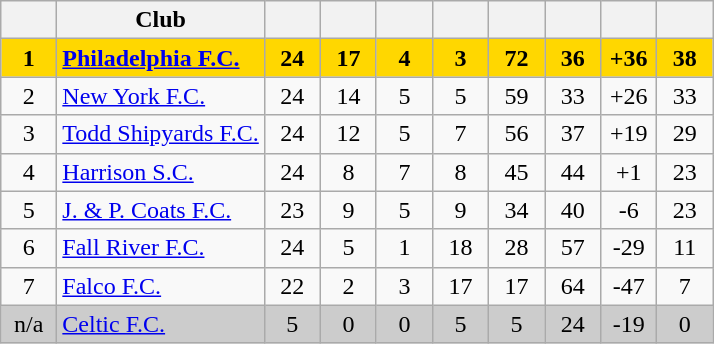<table class="wikitable" style="text-align:center">
<tr>
<th width=30></th>
<th>Club</th>
<th width=30></th>
<th width=30></th>
<th width=30></th>
<th width=30></th>
<th width=30></th>
<th width=30></th>
<th width=30></th>
<th width=30></th>
</tr>
<tr bgcolor="gold">
<td><strong>1</strong></td>
<td align=left><strong><a href='#'>Philadelphia F.C.</a></strong></td>
<td><strong>24</strong></td>
<td><strong>17</strong></td>
<td><strong>4</strong></td>
<td><strong>3</strong></td>
<td><strong>72</strong></td>
<td><strong>36</strong></td>
<td><strong>+36</strong></td>
<td><strong>38</strong></td>
</tr>
<tr>
<td>2</td>
<td align=left><a href='#'>New York F.C.</a></td>
<td>24</td>
<td>14</td>
<td>5</td>
<td>5</td>
<td>59</td>
<td>33</td>
<td>+26</td>
<td>33</td>
</tr>
<tr>
<td>3</td>
<td align=left><a href='#'>Todd Shipyards F.C.</a></td>
<td>24</td>
<td>12</td>
<td>5</td>
<td>7</td>
<td>56</td>
<td>37</td>
<td>+19</td>
<td>29</td>
</tr>
<tr>
<td>4</td>
<td align=left><a href='#'>Harrison S.C.</a></td>
<td>24</td>
<td>8</td>
<td>7</td>
<td>8</td>
<td>45</td>
<td>44</td>
<td>+1</td>
<td>23</td>
</tr>
<tr>
<td>5</td>
<td align=left><a href='#'>J. & P. Coats F.C.</a></td>
<td>23</td>
<td>9</td>
<td>5</td>
<td>9</td>
<td>34</td>
<td>40</td>
<td>-6</td>
<td>23</td>
</tr>
<tr>
<td>6</td>
<td align=left><a href='#'>Fall River F.C.</a></td>
<td>24</td>
<td>5</td>
<td>1</td>
<td>18</td>
<td>28</td>
<td>57</td>
<td>-29</td>
<td>11</td>
</tr>
<tr>
<td>7</td>
<td align=left><a href='#'>Falco F.C.</a></td>
<td>22</td>
<td>2</td>
<td>3</td>
<td>17</td>
<td>17</td>
<td>64</td>
<td>-47</td>
<td>7</td>
</tr>
<tr bgcolor="#cccccc">
<td>n/a</td>
<td align=left><a href='#'>Celtic F.C.</a></td>
<td>5</td>
<td>0</td>
<td>0</td>
<td>5</td>
<td>5</td>
<td>24</td>
<td>-19</td>
<td>0</td>
</tr>
</table>
